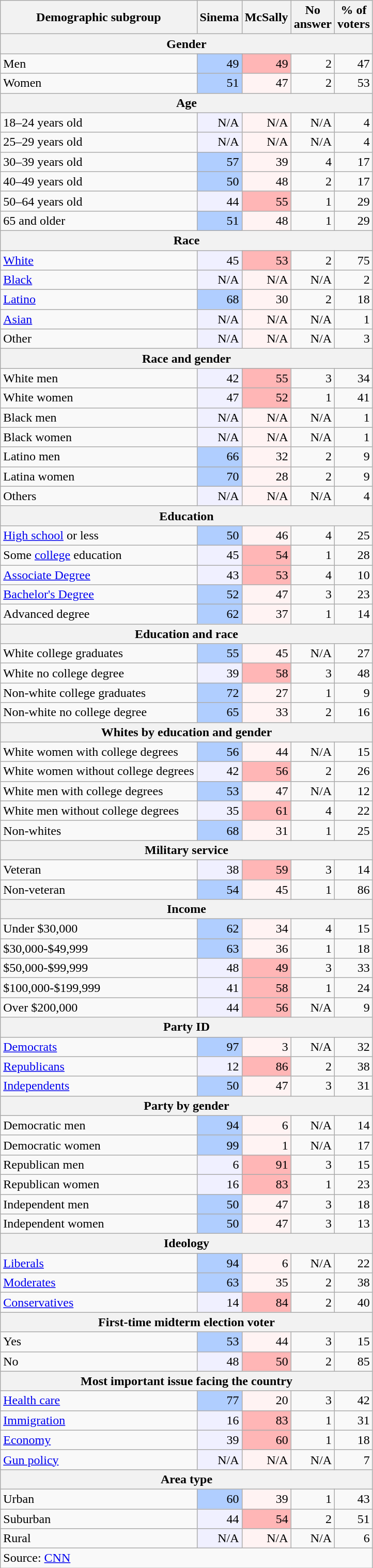<table class="wikitable">
<tr>
<th>Demographic subgroup</th>
<th>Sinema</th>
<th>McSally</th>
<th>No<br> answer</th>
<th>% of<br> voters</th>
</tr>
<tr>
<th colspan="5">Gender</th>
</tr>
<tr>
<td>Men</td>
<td style="text-align:right; background:#b0ceff;">49</td>
<td style="text-align:right; background:#ffb6b6;">49</td>
<td style="text-align:right;">2</td>
<td style="text-align:right;">47</td>
</tr>
<tr>
<td>Women</td>
<td style="text-align:right; background:#b0ceff;">51</td>
<td style="text-align:right; background:#fff3f3;">47</td>
<td style="text-align:right;">2</td>
<td style="text-align:right;">53</td>
</tr>
<tr>
<th colspan="5">Age</th>
</tr>
<tr>
<td>18–24 years old</td>
<td style="text-align:right; background:#f0f0ff;">N/A</td>
<td style="text-align:right; background:#fff3f3;">N/A</td>
<td style="text-align:right;">N/A</td>
<td style="text-align:right;">4</td>
</tr>
<tr>
<td>25–29 years old</td>
<td style="text-align:right; background:#f0f0ff;">N/A</td>
<td style="text-align:right; background:#fff3f3;">N/A</td>
<td style="text-align:right;">N/A</td>
<td style="text-align:right;">4</td>
</tr>
<tr>
<td>30–39 years old</td>
<td style="text-align:right; background:#b0ceff;">57</td>
<td style="text-align:right; background:#fff3f3;">39</td>
<td style="text-align:right;">4</td>
<td style="text-align:right;">17</td>
</tr>
<tr>
<td>40–49 years old</td>
<td style="text-align:right; background:#b0ceff;">50</td>
<td style="text-align:right; background:#fff3f3;">48</td>
<td style="text-align:right;">2</td>
<td style="text-align:right;">17</td>
</tr>
<tr>
<td>50–64 years old</td>
<td style="text-align:right; background:#f0f0ff;">44</td>
<td style="text-align:right; background:#ffb6b6;">55</td>
<td style="text-align:right;">1</td>
<td style="text-align:right;">29</td>
</tr>
<tr>
<td>65 and older</td>
<td style="text-align:right; background:#b0ceff;">51</td>
<td style="text-align:right; background:#fff3f3;">48</td>
<td style="text-align:right;">1</td>
<td style="text-align:right;">29</td>
</tr>
<tr>
<th colspan="5">Race</th>
</tr>
<tr>
<td><a href='#'>White</a></td>
<td style="text-align:right; background:#f0f0ff;">45</td>
<td style="text-align:right; background:#ffb6b6;">53</td>
<td style="text-align:right;">2</td>
<td style="text-align:right;">75</td>
</tr>
<tr>
<td><a href='#'>Black</a></td>
<td style="text-align:right; background:#f0f0ff;">N/A</td>
<td style="text-align:right; background:#fff3f3;">N/A</td>
<td style="text-align:right;">N/A</td>
<td style="text-align:right;">2</td>
</tr>
<tr>
<td><a href='#'>Latino</a></td>
<td style="text-align:right; background:#b0ceff;">68</td>
<td style="text-align:right; background:#fff3f3;">30</td>
<td style="text-align:right;">2</td>
<td style="text-align:right;">18</td>
</tr>
<tr>
<td><a href='#'>Asian</a></td>
<td style="text-align:right; background:#f0f0ff;">N/A</td>
<td style="text-align:right; background:#fff3f3;">N/A</td>
<td style="text-align:right;">N/A</td>
<td style="text-align:right;">1</td>
</tr>
<tr>
<td>Other</td>
<td style="text-align:right; background:#f0f0ff;">N/A</td>
<td style="text-align:right; background:#fff3f3;">N/A</td>
<td style="text-align:right;">N/A</td>
<td style="text-align:right;">3</td>
</tr>
<tr>
<th colspan="5">Race and gender</th>
</tr>
<tr>
<td>White men</td>
<td style="text-align:right; background:#f0f0ff;">42</td>
<td style="text-align:right; background:#ffb6b6;">55</td>
<td style="text-align:right;">3</td>
<td style="text-align:right;">34</td>
</tr>
<tr>
<td>White women</td>
<td style="text-align:right; background:#f0f0ff;">47</td>
<td style="text-align:right; background:#ffb6b6;">52</td>
<td style="text-align:right;">1</td>
<td style="text-align:right;">41</td>
</tr>
<tr>
<td>Black men</td>
<td style="text-align:right; background:#f0f0ff;">N/A</td>
<td style="text-align:right; background:#fff3f3;">N/A</td>
<td style="text-align:right;">N/A</td>
<td style="text-align:right;">1</td>
</tr>
<tr>
<td>Black women</td>
<td style="text-align:right; background:#f0f0ff;">N/A</td>
<td style="text-align:right; background:#fff3f3;">N/A</td>
<td style="text-align:right;">N/A</td>
<td style="text-align:right;">1</td>
</tr>
<tr>
<td>Latino men</td>
<td style="text-align:right; background:#b0ceff;">66</td>
<td style="text-align:right; background:#fff3f3;">32</td>
<td style="text-align:right;">2</td>
<td style="text-align:right;">9</td>
</tr>
<tr>
<td>Latina women</td>
<td style="text-align:right; background:#b0ceff;">70</td>
<td style="text-align:right; background:#fff3f3;">28</td>
<td style="text-align:right;">2</td>
<td style="text-align:right;">9</td>
</tr>
<tr>
<td>Others</td>
<td style="text-align:right; background:#f0f0ff;">N/A</td>
<td style="text-align:right; background:#fff3f3;">N/A</td>
<td style="text-align:right;">N/A</td>
<td style="text-align:right;">4</td>
</tr>
<tr>
<th colspan="5">Education</th>
</tr>
<tr>
<td><a href='#'>High school</a> or less</td>
<td style="text-align:right; background:#b0ceff;">50</td>
<td style="text-align:right; background:#fff3f3;">46</td>
<td style="text-align:right;">4</td>
<td style="text-align:right;">25</td>
</tr>
<tr>
<td>Some <a href='#'>college</a> education</td>
<td style="text-align:right; background:#f0f0ff;">45</td>
<td style="text-align:right; background:#ffb6b6;">54</td>
<td style="text-align:right;">1</td>
<td style="text-align:right;">28</td>
</tr>
<tr>
<td><a href='#'>Associate Degree</a></td>
<td style="text-align:right; background:#f0f0ff;">43</td>
<td style="text-align:right; background:#ffb6b6;">53</td>
<td style="text-align:right;">4</td>
<td style="text-align:right;">10</td>
</tr>
<tr>
<td><a href='#'>Bachelor's Degree</a></td>
<td style="text-align:right; background:#b0ceff;">52</td>
<td style="text-align:right; background:#fff3f3;">47</td>
<td style="text-align:right;">3</td>
<td style="text-align:right;">23</td>
</tr>
<tr>
<td>Advanced degree</td>
<td style="text-align:right; background:#b0ceff;">62</td>
<td style="text-align:right; background:#fff3f3;">37</td>
<td style="text-align:right;">1</td>
<td style="text-align:right;">14</td>
</tr>
<tr>
<th colspan="5">Education and race</th>
</tr>
<tr>
<td>White college graduates</td>
<td style="text-align:right; background:#b0ceff;">55</td>
<td style="text-align:right; background:#fff3f3;">45</td>
<td style="text-align:right;">N/A</td>
<td style="text-align:right;">27</td>
</tr>
<tr>
<td>White no college degree</td>
<td style="text-align:right; background:#f0f0ff;">39</td>
<td style="text-align:right; background:#ffb6b6;">58</td>
<td style="text-align:right;">3</td>
<td style="text-align:right;">48</td>
</tr>
<tr>
<td>Non-white college graduates</td>
<td style="text-align:right; background:#b0ceff;">72</td>
<td style="text-align:right; background:#fff3f3;">27</td>
<td style="text-align:right;">1</td>
<td style="text-align:right;">9</td>
</tr>
<tr>
<td>Non-white no college degree</td>
<td style="text-align:right; background:#b0ceff;">65</td>
<td style="text-align:right; background:#fff3f3;">33</td>
<td style="text-align:right;">2</td>
<td style="text-align:right;">16</td>
</tr>
<tr>
<th colspan="5">Whites by education and gender</th>
</tr>
<tr>
<td>White women with college degrees</td>
<td style="text-align:right; background:#b0ceff;">56</td>
<td style="text-align:right; background:#fff3f3;">44</td>
<td style="text-align:right;">N/A</td>
<td style="text-align:right;">15</td>
</tr>
<tr>
<td>White women without college degrees</td>
<td style="text-align:right; background:#f0f0ff;">42</td>
<td style="text-align:right; background:#ffb6b6;">56</td>
<td style="text-align:right;">2</td>
<td style="text-align:right;">26</td>
</tr>
<tr>
<td>White men with college degrees</td>
<td style="text-align:right; background:#b0ceff;">53</td>
<td style="text-align:right; background:#fff3f3;">47</td>
<td style="text-align:right;">N/A</td>
<td style="text-align:right;">12</td>
</tr>
<tr>
<td>White men without college degrees</td>
<td style="text-align:right; background:#f0f0ff;">35</td>
<td style="text-align:right; background:#ffb6b6;">61</td>
<td style="text-align:right;">4</td>
<td style="text-align:right;">22</td>
</tr>
<tr>
<td>Non-whites</td>
<td style="text-align:right; background:#b0ceff;">68</td>
<td style="text-align:right; background:#fff3f3;">31</td>
<td style="text-align:right;">1</td>
<td style="text-align:right;">25</td>
</tr>
<tr>
<th colspan="5">Military service</th>
</tr>
<tr>
<td>Veteran</td>
<td style="text-align:right; background:#f0f0ff;">38</td>
<td style="text-align:right; background:#ffb6b6;">59</td>
<td style="text-align:right;">3</td>
<td style="text-align:right;">14</td>
</tr>
<tr>
<td>Non-veteran</td>
<td style="text-align:right; background:#b0ceff;">54</td>
<td style="text-align:right; background:#fff3f3;">45</td>
<td style="text-align:right;">1</td>
<td style="text-align:right;">86</td>
</tr>
<tr>
<th colspan="5">Income</th>
</tr>
<tr>
<td>Under $30,000</td>
<td style="text-align:right; background:#b0ceff;">62</td>
<td style="text-align:right; background:#fff3f3;">34</td>
<td style="text-align:right;">4</td>
<td style="text-align:right;">15</td>
</tr>
<tr>
<td>$30,000-$49,999</td>
<td style="text-align:right; background:#b0ceff;">63</td>
<td style="text-align:right; background:#fff3f3;">36</td>
<td style="text-align:right;">1</td>
<td style="text-align:right;">18</td>
</tr>
<tr>
<td>$50,000-$99,999</td>
<td style="text-align:right; background:#f0f0ff;">48</td>
<td style="text-align:right; background:#ffb6b6;">49</td>
<td style="text-align:right;">3</td>
<td style="text-align:right;">33</td>
</tr>
<tr>
<td>$100,000-$199,999</td>
<td style="text-align:right; background:#f0f0ff;">41</td>
<td style="text-align:right; background:#ffb6b6;">58</td>
<td style="text-align:right;">1</td>
<td style="text-align:right;">24</td>
</tr>
<tr>
<td>Over $200,000</td>
<td style="text-align:right; background:#f0f0ff;">44</td>
<td style="text-align:right; background:#ffb6b6;">56</td>
<td style="text-align:right;">N/A</td>
<td style="text-align:right;">9</td>
</tr>
<tr>
<th colspan="5">Party ID</th>
</tr>
<tr>
<td><a href='#'>Democrats</a></td>
<td style="text-align:right; background:#b0ceff;">97</td>
<td style="text-align:right; background:#fff3f3;">3</td>
<td style="text-align:right;">N/A</td>
<td style="text-align:right;">32</td>
</tr>
<tr>
<td><a href='#'>Republicans</a></td>
<td style="text-align:right; background:#f0f0ff;">12</td>
<td style="text-align:right; background:#ffb6b6;">86</td>
<td style="text-align:right;">2</td>
<td style="text-align:right;">38</td>
</tr>
<tr>
<td><a href='#'>Independents</a></td>
<td style="text-align:right; background:#b0ceff;">50</td>
<td style="text-align:right; background:#fff3f3;">47</td>
<td style="text-align:right;">3</td>
<td style="text-align:right;">31</td>
</tr>
<tr>
<th colspan="5">Party by gender</th>
</tr>
<tr>
<td>Democratic men</td>
<td style="text-align:right; background:#b0ceff;">94</td>
<td style="text-align:right; background:#fff3f3;">6</td>
<td style="text-align:right;">N/A</td>
<td style="text-align:right;">14</td>
</tr>
<tr>
<td>Democratic women</td>
<td style="text-align:right; background:#b0ceff;">99</td>
<td style="text-align:right; background:#fff3f3;">1</td>
<td style="text-align:right;">N/A</td>
<td style="text-align:right;">17</td>
</tr>
<tr>
<td>Republican men</td>
<td style="text-align:right; background:#f0f0ff;">6</td>
<td style="text-align:right; background:#ffb6b6;">91</td>
<td style="text-align:right;">3</td>
<td style="text-align:right;">15</td>
</tr>
<tr>
<td>Republican women</td>
<td style="text-align:right; background:#f0f0ff;">16</td>
<td style="text-align:right; background:#ffb6b6;">83</td>
<td style="text-align:right;">1</td>
<td style="text-align:right;">23</td>
</tr>
<tr>
<td>Independent men</td>
<td style="text-align:right; background:#b0ceff;">50</td>
<td style="text-align:right; background:#fff3f3;">47</td>
<td style="text-align:right;">3</td>
<td style="text-align:right;">18</td>
</tr>
<tr>
<td>Independent women</td>
<td style="text-align:right; background:#b0ceff;">50</td>
<td style="text-align:right; background:#fff3f3;">47</td>
<td style="text-align:right;">3</td>
<td style="text-align:right;">13</td>
</tr>
<tr>
<th colspan="5">Ideology</th>
</tr>
<tr>
<td><a href='#'>Liberals</a></td>
<td style="text-align:right; background:#b0ceff;">94</td>
<td style="text-align:right; background:#fff3f3;">6</td>
<td style="text-align:right;">N/A</td>
<td style="text-align:right;">22</td>
</tr>
<tr>
<td><a href='#'>Moderates</a></td>
<td style="text-align:right; background:#b0ceff;">63</td>
<td style="text-align:right; background:#fff3f3;">35</td>
<td style="text-align:right;">2</td>
<td style="text-align:right;">38</td>
</tr>
<tr>
<td><a href='#'>Conservatives</a></td>
<td style="text-align:right; background:#f0f0ff;">14</td>
<td style="text-align:right; background:#ffb6b6;">84</td>
<td style="text-align:right;">2</td>
<td style="text-align:right;">40</td>
</tr>
<tr>
<th colspan="5">First-time midterm election voter</th>
</tr>
<tr>
<td>Yes</td>
<td style="text-align:right; background:#b0ceff;">53</td>
<td style="text-align:right; background:#fff3f3;">44</td>
<td style="text-align:right;">3</td>
<td style="text-align:right;">15</td>
</tr>
<tr>
<td>No</td>
<td style="text-align:right; background:#f0f0ff;">48</td>
<td style="text-align:right; background:#ffb6b6;">50</td>
<td style="text-align:right;">2</td>
<td style="text-align:right;">85</td>
</tr>
<tr>
<th colspan="5">Most important issue facing the country</th>
</tr>
<tr>
<td><a href='#'>Health care</a></td>
<td style="text-align:right; background:#b0ceff;">77</td>
<td style="text-align:right; background:#fff3f3;">20</td>
<td style="text-align:right;">3</td>
<td style="text-align:right;">42</td>
</tr>
<tr>
<td><a href='#'>Immigration</a></td>
<td style="text-align:right; background:#f0f0ff;">16</td>
<td style="text-align:right; background:#ffb6b6;">83</td>
<td style="text-align:right;">1</td>
<td style="text-align:right;">31</td>
</tr>
<tr>
<td><a href='#'>Economy</a></td>
<td style="text-align:right; background:#f0f0ff;">39</td>
<td style="text-align:right; background:#ffb6b6;">60</td>
<td style="text-align:right;">1</td>
<td style="text-align:right;">18</td>
</tr>
<tr>
<td><a href='#'>Gun policy</a></td>
<td style="text-align:right; background:#f0f0ff;">N/A</td>
<td style="text-align:right; background:#fff3f3;">N/A</td>
<td style="text-align:right;">N/A</td>
<td style="text-align:right;">7</td>
</tr>
<tr>
<th colspan="5">Area type</th>
</tr>
<tr>
<td>Urban</td>
<td style="text-align:right; background:#b0ceff;">60</td>
<td style="text-align:right; background:#fff3f3;">39</td>
<td style="text-align:right;">1</td>
<td style="text-align:right;">43</td>
</tr>
<tr>
<td>Suburban</td>
<td style="text-align:right; background:#f0f0ff;">44</td>
<td style="text-align:right; background:#ffb6b6;">54</td>
<td style="text-align:right;">2</td>
<td style="text-align:right;">51</td>
</tr>
<tr>
<td>Rural</td>
<td style="text-align:right; background:#f0f0ff;">N/A</td>
<td style="text-align:right; background:#fff3f3;">N/A</td>
<td style="text-align:right;">N/A</td>
<td style="text-align:right;">6</td>
</tr>
<tr>
<td colspan="5">Source: <a href='#'>CNN</a></td>
</tr>
</table>
